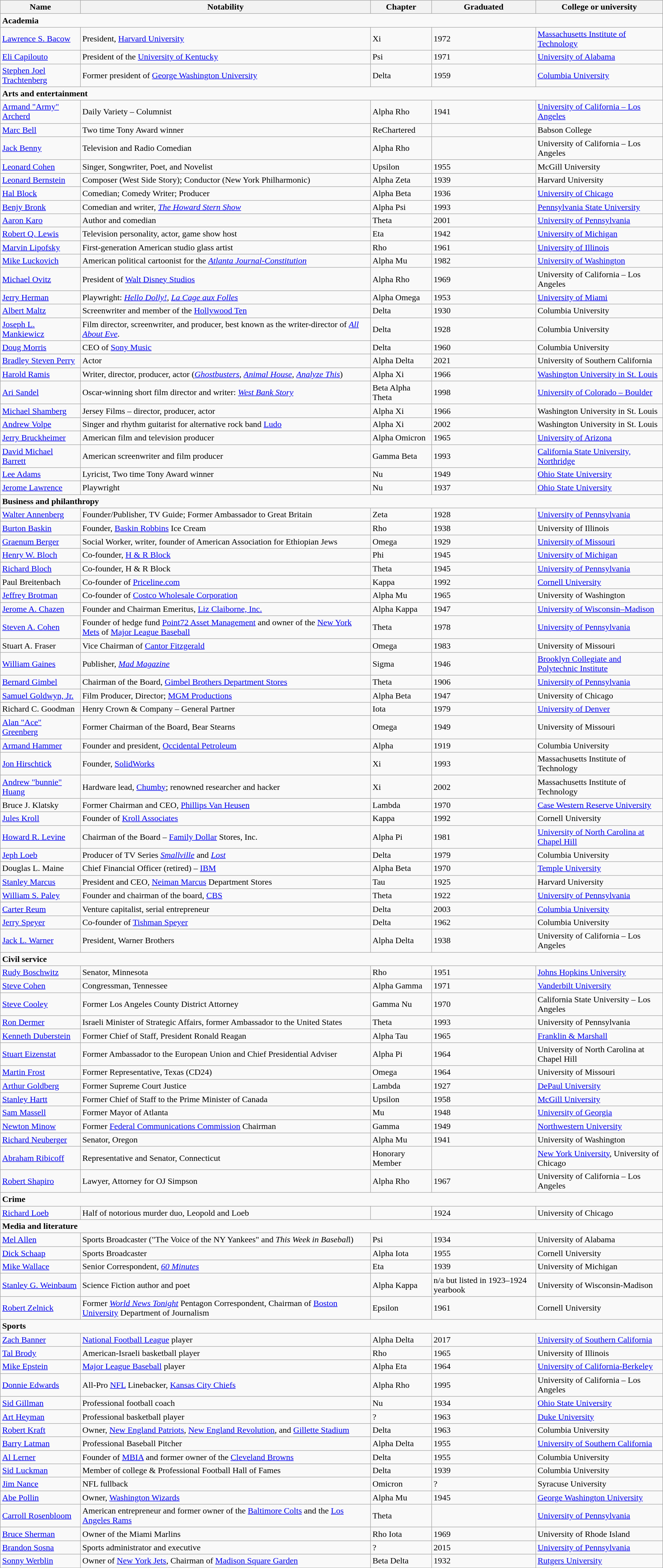<table class="wikitable">
<tr>
<th><strong>Name</strong></th>
<th><strong>Notability</strong></th>
<th><strong>Chapter</strong></th>
<th><strong>Graduated</strong></th>
<th><strong>College or university</strong></th>
</tr>
<tr>
<td colspan="5"><strong>Academia</strong></td>
</tr>
<tr>
<td><a href='#'>Lawrence S. Bacow</a></td>
<td>President, <a href='#'>Harvard University</a></td>
<td>Xi</td>
<td>1972</td>
<td><a href='#'>Massachusetts Institute of Technology</a></td>
</tr>
<tr>
<td><a href='#'>Eli Capilouto</a></td>
<td>President of the <a href='#'>University of Kentucky</a></td>
<td>Psi</td>
<td>1971</td>
<td><a href='#'>University of Alabama</a></td>
</tr>
<tr>
<td><a href='#'>Stephen Joel Trachtenberg</a></td>
<td>Former president of <a href='#'>George Washington University</a></td>
<td>Delta</td>
<td>1959</td>
<td><a href='#'>Columbia University</a></td>
</tr>
<tr>
<td colspan="5"><strong>Arts and entertainment</strong></td>
</tr>
<tr>
<td><a href='#'>Armand "Army" Archerd</a></td>
<td>Daily Variety – Columnist</td>
<td>Alpha Rho</td>
<td>1941</td>
<td><a href='#'>University of California – Los Angeles</a></td>
</tr>
<tr>
<td><a href='#'>Marc Bell</a></td>
<td>Two time Tony Award winner</td>
<td>ReChartered</td>
<td></td>
<td>Babson College</td>
</tr>
<tr>
<td><a href='#'>Jack Benny</a></td>
<td>Television and Radio Comedian</td>
<td>Alpha Rho</td>
<td></td>
<td>University of California – Los Angeles</td>
</tr>
<tr>
<td><a href='#'>Leonard Cohen</a></td>
<td>Singer, Songwriter, Poet, and Novelist</td>
<td>Upsilon</td>
<td>1955</td>
<td>McGill University</td>
</tr>
<tr>
<td><a href='#'>Leonard Bernstein</a></td>
<td>Composer (West Side Story); Conductor (New York Philharmonic)</td>
<td>Alpha Zeta</td>
<td>1939</td>
<td>Harvard University</td>
</tr>
<tr>
<td><a href='#'>Hal Block</a></td>
<td>Comedian; Comedy Writer; Producer</td>
<td>Alpha Beta</td>
<td>1936</td>
<td><a href='#'>University of Chicago</a></td>
</tr>
<tr>
<td><a href='#'>Benjy Bronk</a></td>
<td>Comedian and writer, <em><a href='#'>The Howard Stern Show</a></em></td>
<td>Alpha Psi</td>
<td>1993</td>
<td><a href='#'>Pennsylvania State University</a></td>
</tr>
<tr>
<td><a href='#'>Aaron Karo</a></td>
<td>Author and comedian</td>
<td>Theta</td>
<td>2001</td>
<td><a href='#'>University of Pennsylvania</a></td>
</tr>
<tr>
<td><a href='#'>Robert Q. Lewis</a></td>
<td>Television personality, actor, game show host</td>
<td>Eta</td>
<td>1942</td>
<td><a href='#'>University of Michigan</a></td>
</tr>
<tr>
<td><a href='#'>Marvin Lipofsky</a></td>
<td>First-generation American studio glass artist</td>
<td>Rho</td>
<td>1961</td>
<td><a href='#'>University of Illinois</a></td>
</tr>
<tr>
<td><a href='#'>Mike Luckovich</a></td>
<td>American political cartoonist for the <em><a href='#'>Atlanta Journal-Constitution</a></em></td>
<td>Alpha Mu</td>
<td>1982</td>
<td><a href='#'>University of Washington</a></td>
</tr>
<tr>
<td><a href='#'>Michael Ovitz</a></td>
<td>President of <a href='#'>Walt Disney Studios</a></td>
<td>Alpha Rho</td>
<td>1969</td>
<td>University of California – Los Angeles</td>
</tr>
<tr>
<td><a href='#'>Jerry Herman</a></td>
<td>Playwright: <em><a href='#'>Hello Dolly!</a></em>, <em><a href='#'>La Cage aux Folles</a></em></td>
<td>Alpha Omega</td>
<td>1953</td>
<td><a href='#'>University of Miami</a></td>
</tr>
<tr>
<td><a href='#'>Albert Maltz</a></td>
<td>Screenwriter and member of the <a href='#'>Hollywood Ten</a></td>
<td>Delta</td>
<td>1930</td>
<td>Columbia University</td>
</tr>
<tr>
<td><a href='#'>Joseph L. Mankiewicz</a></td>
<td>Film director, screenwriter, and producer, best known as the writer-director of <em><a href='#'>All About Eve</a></em>.</td>
<td>Delta</td>
<td>1928</td>
<td>Columbia University</td>
</tr>
<tr>
<td><a href='#'>Doug Morris</a></td>
<td>CEO of <a href='#'>Sony Music</a></td>
<td>Delta</td>
<td>1960</td>
<td>Columbia University</td>
</tr>
<tr>
<td><a href='#'>Bradley Steven Perry</a></td>
<td>Actor</td>
<td>Alpha Delta</td>
<td>2021</td>
<td>University of Southern California</td>
</tr>
<tr>
<td><a href='#'>Harold Ramis</a></td>
<td>Writer, director, producer, actor (<em><a href='#'>Ghostbusters</a></em>, <em><a href='#'>Animal House</a></em>, <em><a href='#'>Analyze This</a></em>)</td>
<td>Alpha Xi</td>
<td>1966</td>
<td><a href='#'>Washington University in St. Louis</a></td>
</tr>
<tr>
<td><a href='#'>Ari Sandel</a></td>
<td>Oscar-winning short film director and writer: <em><a href='#'>West Bank Story</a></em></td>
<td>Beta Alpha Theta</td>
<td>1998</td>
<td><a href='#'>University of Colorado – Boulder</a></td>
</tr>
<tr>
<td><a href='#'>Michael Shamberg</a></td>
<td>Jersey Films – director, producer, actor</td>
<td>Alpha Xi</td>
<td>1966</td>
<td>Washington University in St. Louis</td>
</tr>
<tr>
<td><a href='#'>Andrew Volpe</a></td>
<td>Singer and rhythm guitarist for alternative rock band <a href='#'>Ludo</a></td>
<td>Alpha Xi</td>
<td>2002</td>
<td>Washington University in St. Louis</td>
</tr>
<tr>
<td><a href='#'>Jerry Bruckheimer</a></td>
<td>American film and television producer</td>
<td>Alpha Omicron</td>
<td>1965</td>
<td><a href='#'>University of Arizona</a></td>
</tr>
<tr>
<td><a href='#'>David Michael Barrett</a></td>
<td>American screenwriter and film producer</td>
<td>Gamma Beta</td>
<td>1993</td>
<td><a href='#'>California State University, Northridge</a></td>
</tr>
<tr>
<td><a href='#'>Lee Adams</a></td>
<td>Lyricist, Two time Tony Award winner</td>
<td>Nu</td>
<td>1949</td>
<td><a href='#'>Ohio State University</a></td>
</tr>
<tr>
<td><a href='#'>Jerome Lawrence</a></td>
<td>Playwright</td>
<td>Nu</td>
<td>1937</td>
<td><a href='#'>Ohio State University</a></td>
</tr>
<tr>
<td colspan="5"><strong>Business and philanthropy</strong></td>
</tr>
<tr>
<td><a href='#'>Walter Annenberg</a></td>
<td>Founder/Publisher, TV Guide; Former Ambassador to Great Britain</td>
<td>Zeta</td>
<td>1928</td>
<td><a href='#'>University of Pennsylvania</a></td>
</tr>
<tr>
<td><a href='#'>Burton Baskin</a></td>
<td>Founder, <a href='#'>Baskin Robbins</a> Ice Cream</td>
<td>Rho</td>
<td>1938</td>
<td>University of Illinois</td>
</tr>
<tr>
<td><a href='#'>Graenum Berger</a></td>
<td>Social Worker, writer, founder of American Association for Ethiopian Jews</td>
<td>Omega</td>
<td>1929</td>
<td><a href='#'>University of Missouri</a></td>
</tr>
<tr>
<td><a href='#'>Henry W. Bloch</a></td>
<td>Co-founder, <a href='#'>H & R Block</a></td>
<td>Phi</td>
<td>1945</td>
<td><a href='#'>University of Michigan</a></td>
</tr>
<tr>
<td><a href='#'>Richard Bloch</a></td>
<td>Co-founder, H & R Block</td>
<td>Theta</td>
<td>1945</td>
<td><a href='#'>University of Pennsylvania</a></td>
</tr>
<tr>
<td>Paul Breitenbach</td>
<td>Co-founder of <a href='#'>Priceline.com</a></td>
<td>Kappa</td>
<td>1992</td>
<td><a href='#'>Cornell University</a></td>
</tr>
<tr>
<td><a href='#'>Jeffrey Brotman</a></td>
<td>Co-founder of <a href='#'>Costco Wholesale Corporation</a></td>
<td>Alpha Mu</td>
<td>1965</td>
<td>University of Washington</td>
</tr>
<tr>
<td><a href='#'>Jerome A. Chazen</a></td>
<td>Founder and Chairman Emeritus, <a href='#'>Liz Claiborne, Inc.</a></td>
<td>Alpha Kappa</td>
<td>1947</td>
<td><a href='#'>University of Wisconsin–Madison</a></td>
</tr>
<tr>
<td><a href='#'>Steven A. Cohen</a></td>
<td>Founder of hedge fund <a href='#'>Point72 Asset Management</a> and owner of the <a href='#'>New York Mets</a> of <a href='#'>Major League Baseball</a></td>
<td>Theta</td>
<td>1978</td>
<td><a href='#'>University of Pennsylvania</a></td>
</tr>
<tr>
<td>Stuart A. Fraser</td>
<td>Vice Chairman of <a href='#'>Cantor Fitzgerald</a></td>
<td>Omega</td>
<td>1983</td>
<td>University of Missouri</td>
</tr>
<tr>
<td><a href='#'>William Gaines</a></td>
<td>Publisher, <em><a href='#'>Mad Magazine</a></em></td>
<td>Sigma</td>
<td>1946</td>
<td><a href='#'>Brooklyn Collegiate and Polytechnic Institute</a></td>
</tr>
<tr>
<td><a href='#'>Bernard Gimbel</a></td>
<td>Chairman of the Board, <a href='#'>Gimbel Brothers Department Stores</a></td>
<td>Theta</td>
<td>1906</td>
<td><a href='#'>University of Pennsylvania</a></td>
</tr>
<tr>
<td><a href='#'>Samuel Goldwyn, Jr.</a></td>
<td>Film Producer, Director; <a href='#'>MGM Productions</a></td>
<td>Alpha Beta</td>
<td>1947</td>
<td>University of Chicago</td>
</tr>
<tr>
<td>Richard C. Goodman</td>
<td>Henry Crown & Company – General Partner</td>
<td>Iota</td>
<td>1979</td>
<td><a href='#'>University of Denver</a></td>
</tr>
<tr>
<td><a href='#'>Alan "Ace" Greenberg</a></td>
<td>Former Chairman of the Board, Bear Stearns</td>
<td>Omega</td>
<td>1949</td>
<td>University of Missouri</td>
</tr>
<tr>
<td><a href='#'>Armand Hammer</a></td>
<td>Founder and president, <a href='#'>Occidental Petroleum</a></td>
<td>Alpha</td>
<td>1919</td>
<td>Columbia University</td>
</tr>
<tr>
<td><a href='#'>Jon Hirschtick</a></td>
<td>Founder, <a href='#'>SolidWorks</a></td>
<td>Xi</td>
<td>1993</td>
<td>Massachusetts Institute of Technology</td>
</tr>
<tr>
<td><a href='#'>Andrew "bunnie" Huang</a></td>
<td>Hardware lead, <a href='#'>Chumby</a>; renowned researcher and hacker</td>
<td>Xi</td>
<td>2002</td>
<td>Massachusetts Institute of Technology</td>
</tr>
<tr>
<td>Bruce J. Klatsky</td>
<td>Former Chairman and CEO, <a href='#'>Phillips Van Heusen</a></td>
<td>Lambda</td>
<td>1970</td>
<td><a href='#'>Case Western Reserve University</a></td>
</tr>
<tr>
<td><a href='#'>Jules Kroll</a></td>
<td>Founder of <a href='#'>Kroll Associates</a></td>
<td>Kappa</td>
<td>1992</td>
<td>Cornell University</td>
</tr>
<tr>
<td><a href='#'>Howard R. Levine</a></td>
<td>Chairman of the Board – <a href='#'>Family Dollar</a> Stores, Inc.</td>
<td>Alpha Pi</td>
<td>1981</td>
<td><a href='#'>University of North Carolina at Chapel Hill</a></td>
</tr>
<tr>
<td><a href='#'>Jeph Loeb</a></td>
<td>Producer of TV Series <em><a href='#'>Smallville</a></em> and <em><a href='#'>Lost</a></em></td>
<td>Delta</td>
<td>1979</td>
<td>Columbia University</td>
</tr>
<tr>
<td>Douglas L. Maine</td>
<td>Chief Financial Officer (retired) – <a href='#'>IBM</a></td>
<td>Alpha Beta</td>
<td>1970</td>
<td><a href='#'>Temple University</a></td>
</tr>
<tr>
<td><a href='#'>Stanley Marcus</a></td>
<td>President and CEO, <a href='#'>Neiman Marcus</a> Department Stores</td>
<td>Tau</td>
<td>1925</td>
<td>Harvard University</td>
</tr>
<tr>
<td><a href='#'>William S. Paley</a></td>
<td>Founder and chairman of the board, <a href='#'>CBS</a></td>
<td>Theta</td>
<td>1922</td>
<td><a href='#'>University of Pennsylvania</a></td>
</tr>
<tr>
<td><a href='#'>Carter Reum</a></td>
<td>Venture capitalist, serial entrepreneur</td>
<td>Delta</td>
<td>2003</td>
<td><a href='#'>Columbia University</a></td>
</tr>
<tr>
<td><a href='#'>Jerry Speyer</a></td>
<td>Co-founder of <a href='#'>Tishman Speyer</a></td>
<td>Delta</td>
<td>1962</td>
<td>Columbia University</td>
</tr>
<tr>
<td><a href='#'>Jack L. Warner</a></td>
<td>President, Warner Brothers</td>
<td>Alpha Delta</td>
<td>1938</td>
<td>University of California – Los Angeles</td>
</tr>
<tr>
<td colspan="5"><strong>Civil service</strong></td>
</tr>
<tr>
<td><a href='#'>Rudy Boschwitz</a></td>
<td>Senator, Minnesota</td>
<td>Rho</td>
<td>1951</td>
<td><a href='#'>Johns Hopkins University</a></td>
</tr>
<tr>
<td><a href='#'>Steve Cohen</a></td>
<td>Congressman, Tennessee</td>
<td>Alpha Gamma</td>
<td>1971</td>
<td><a href='#'>Vanderbilt University</a></td>
</tr>
<tr>
<td><a href='#'>Steve Cooley</a></td>
<td>Former Los Angeles County District Attorney</td>
<td>Gamma Nu</td>
<td>1970</td>
<td>California State University – Los Angeles</td>
</tr>
<tr>
<td><a href='#'>Ron Dermer</a></td>
<td>Israeli Minister of Strategic Affairs, former Ambassador to the United States</td>
<td>Theta</td>
<td>1993</td>
<td>University of Pennsylvania</td>
</tr>
<tr>
<td><a href='#'>Kenneth Duberstein</a></td>
<td>Former Chief of Staff, President Ronald Reagan</td>
<td>Alpha Tau</td>
<td>1965</td>
<td><a href='#'>Franklin & Marshall</a></td>
</tr>
<tr>
<td><a href='#'>Stuart Eizenstat</a></td>
<td>Former Ambassador to the European Union and Chief Presidential Adviser</td>
<td>Alpha Pi</td>
<td>1964</td>
<td>University of North Carolina at Chapel Hill</td>
</tr>
<tr>
<td><a href='#'>Martin Frost</a></td>
<td>Former Representative, Texas (CD24)</td>
<td>Omega</td>
<td>1964</td>
<td>University of Missouri</td>
</tr>
<tr>
<td><a href='#'>Arthur Goldberg</a></td>
<td>Former Supreme Court Justice</td>
<td>Lambda</td>
<td>1927</td>
<td><a href='#'>DePaul University</a></td>
</tr>
<tr>
<td><a href='#'>Stanley Hartt</a></td>
<td>Former Chief of Staff to the Prime Minister of Canada</td>
<td>Upsilon</td>
<td>1958</td>
<td><a href='#'>McGill University</a></td>
</tr>
<tr>
<td><a href='#'>Sam Massell</a></td>
<td>Former Mayor of Atlanta</td>
<td>Mu</td>
<td>1948</td>
<td><a href='#'>University of Georgia</a></td>
</tr>
<tr>
<td><a href='#'>Newton Minow</a></td>
<td>Former <a href='#'>Federal Communications Commission</a> Chairman</td>
<td>Gamma</td>
<td>1949</td>
<td><a href='#'>Northwestern University</a></td>
</tr>
<tr>
<td><a href='#'>Richard Neuberger</a></td>
<td>Senator, Oregon</td>
<td>Alpha Mu</td>
<td>1941</td>
<td>University of Washington</td>
</tr>
<tr>
<td><a href='#'>Abraham Ribicoff</a></td>
<td>Representative and Senator, Connecticut</td>
<td>Honorary Member</td>
<td></td>
<td><a href='#'>New York University</a>, University of Chicago</td>
</tr>
<tr>
<td><a href='#'>Robert Shapiro</a></td>
<td>Lawyer, Attorney for OJ Simpson</td>
<td>Alpha Rho</td>
<td>1967</td>
<td>University of California – Los Angeles</td>
</tr>
<tr>
<td colspan="5"><strong>Crime</strong></td>
</tr>
<tr>
<td><a href='#'>Richard Loeb</a></td>
<td>Half of notorious murder duo, Leopold and Loeb</td>
<td></td>
<td>1924</td>
<td>University of Chicago</td>
</tr>
<tr>
<td colspan="5"><strong>Media and literature</strong></td>
</tr>
<tr>
<td><a href='#'>Mel Allen</a></td>
<td>Sports Broadcaster ("The Voice of the NY Yankees" and <em>This Week in Basebal</em>l)</td>
<td>Psi</td>
<td>1934</td>
<td>University of Alabama</td>
</tr>
<tr>
<td><a href='#'>Dick Schaap</a></td>
<td>Sports Broadcaster</td>
<td>Alpha Iota</td>
<td>1955</td>
<td>Cornell University</td>
</tr>
<tr>
<td><a href='#'>Mike Wallace</a></td>
<td>Senior Correspondent, <em><a href='#'>60 Minutes</a></em></td>
<td>Eta</td>
<td>1939</td>
<td>University of Michigan</td>
</tr>
<tr>
<td><a href='#'>Stanley G. Weinbaum</a></td>
<td>Science Fiction author and poet</td>
<td>Alpha Kappa</td>
<td>n/a but listed in 1923–1924 yearbook</td>
<td>University of Wisconsin-Madison</td>
</tr>
<tr>
<td><a href='#'>Robert Zelnick</a></td>
<td>Former <em><a href='#'>World News Tonight</a></em> Pentagon Correspondent, Chairman of <a href='#'>Boston University</a> Department of Journalism</td>
<td>Epsilon</td>
<td>1961</td>
<td>Cornell University</td>
</tr>
<tr>
<td colspan="5"><strong>Sports</strong></td>
</tr>
<tr>
<td><a href='#'>Zach Banner</a></td>
<td><a href='#'>National Football League</a> player</td>
<td>Alpha Delta</td>
<td>2017</td>
<td><a href='#'>University of Southern California</a></td>
</tr>
<tr>
<td><a href='#'>Tal Brody</a></td>
<td>American-Israeli basketball player</td>
<td>Rho</td>
<td>1965</td>
<td>University of Illinois</td>
</tr>
<tr>
<td><a href='#'>Mike Epstein</a></td>
<td><a href='#'>Major League Baseball</a> player</td>
<td>Alpha Eta</td>
<td>1964</td>
<td><a href='#'>University of California-Berkeley</a></td>
</tr>
<tr>
<td><a href='#'>Donnie Edwards</a></td>
<td>All-Pro <a href='#'>NFL</a> Linebacker, <a href='#'>Kansas City Chiefs</a></td>
<td>Alpha Rho</td>
<td>1995</td>
<td>University of California – Los Angeles</td>
</tr>
<tr>
<td><a href='#'>Sid Gillman</a></td>
<td>Professional football coach</td>
<td>Nu</td>
<td>1934</td>
<td><a href='#'>Ohio State University</a></td>
</tr>
<tr>
<td><a href='#'>Art Heyman</a></td>
<td>Professional basketball player</td>
<td>?</td>
<td>1963</td>
<td><a href='#'>Duke University</a></td>
</tr>
<tr>
<td><a href='#'>Robert Kraft</a></td>
<td>Owner, <a href='#'>New England Patriots</a>, <a href='#'>New England Revolution</a>, and <a href='#'>Gillette Stadium</a></td>
<td>Delta</td>
<td>1963</td>
<td>Columbia University</td>
</tr>
<tr>
<td><a href='#'>Barry Latman</a></td>
<td>Professional Baseball Pitcher</td>
<td>Alpha Delta</td>
<td>1955</td>
<td><a href='#'>University of Southern California</a></td>
</tr>
<tr>
<td><a href='#'>Al Lerner</a></td>
<td>Founder of <a href='#'>MBIA</a> and former owner of the <a href='#'>Cleveland Browns</a></td>
<td>Delta</td>
<td>1955</td>
<td>Columbia University</td>
</tr>
<tr>
<td><a href='#'>Sid Luckman</a></td>
<td>Member of college & Professional Football Hall of Fames</td>
<td>Delta</td>
<td>1939</td>
<td>Columbia University</td>
</tr>
<tr>
<td><a href='#'>Jim Nance</a></td>
<td>NFL fullback</td>
<td>Omicron</td>
<td>?</td>
<td>Syracuse University</td>
</tr>
<tr>
<td><a href='#'>Abe Pollin</a></td>
<td>Owner, <a href='#'>Washington Wizards</a></td>
<td>Alpha Mu</td>
<td>1945</td>
<td><a href='#'>George Washington University</a></td>
</tr>
<tr>
<td><a href='#'>Carroll Rosenbloom</a></td>
<td>American entrepreneur and former owner of the <a href='#'>Baltimore Colts</a> and the <a href='#'>Los Angeles Rams</a></td>
<td>Theta</td>
<td></td>
<td><a href='#'>University of Pennsylvania</a></td>
</tr>
<tr>
<td><a href='#'>Bruce Sherman</a></td>
<td>Owner of the Miami Marlins</td>
<td>Rho Iota</td>
<td>1969</td>
<td>University of Rhode Island</td>
</tr>
<tr>
<td><a href='#'>Brandon Sosna</a></td>
<td>Sports administrator and executive</td>
<td>?</td>
<td>2015</td>
<td><a href='#'>University of Pennsylvania</a></td>
</tr>
<tr>
<td><a href='#'>Sonny Werblin</a></td>
<td>Owner of <a href='#'>New York Jets</a>, Chairman of <a href='#'>Madison Square Garden</a></td>
<td>Beta Delta</td>
<td>1932</td>
<td><a href='#'>Rutgers University</a></td>
</tr>
</table>
